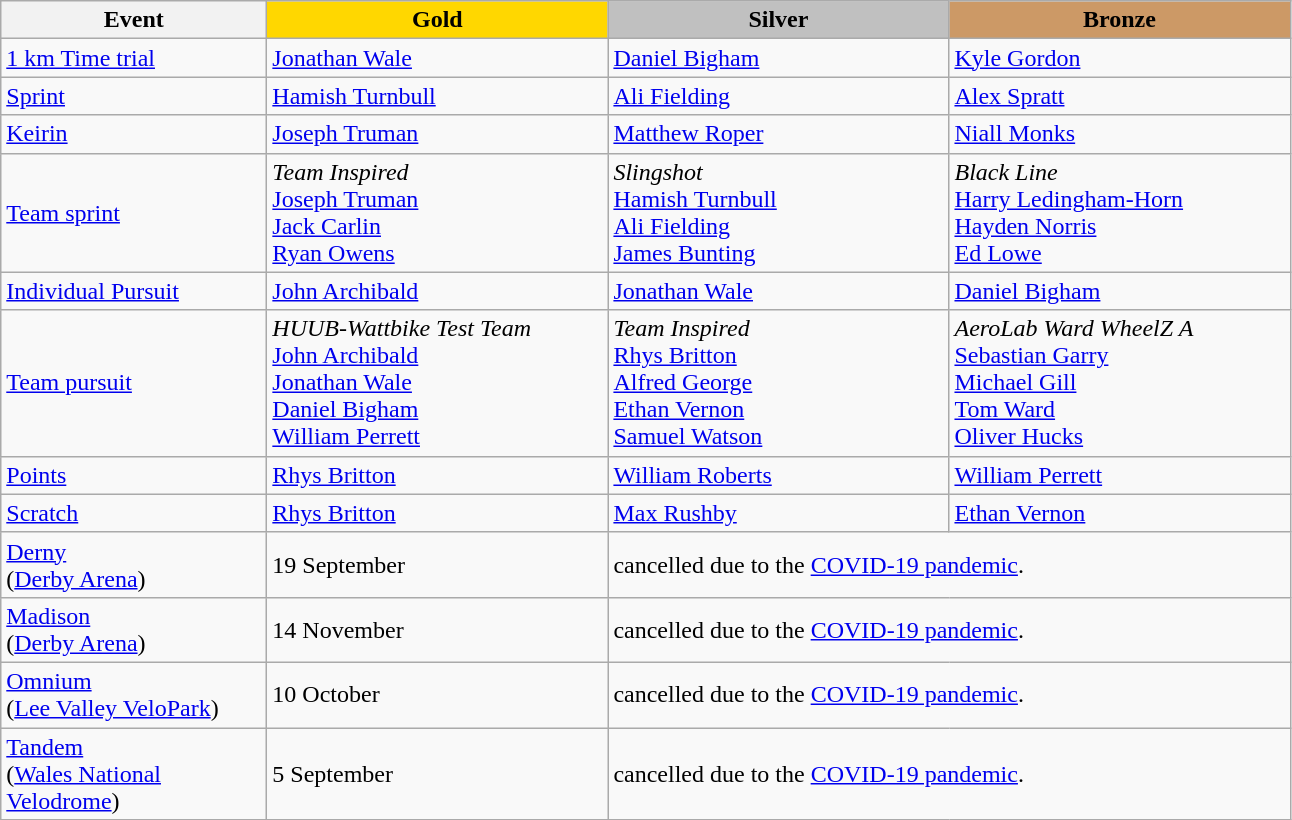<table class="wikitable" style="font-size: 100%">
<tr>
<th width=170>Event</th>
<th width=220 style="background-color: gold;">Gold</th>
<th width=220 style="background-color: silver;">Silver</th>
<th width=220 style="background-color: #cc9966;">Bronze</th>
</tr>
<tr>
<td><a href='#'>1 km Time trial</a></td>
<td><a href='#'>Jonathan Wale</a></td>
<td><a href='#'>Daniel Bigham</a></td>
<td><a href='#'>Kyle Gordon</a></td>
</tr>
<tr>
<td><a href='#'>Sprint</a></td>
<td><a href='#'>Hamish Turnbull</a></td>
<td><a href='#'>Ali Fielding</a></td>
<td><a href='#'>Alex Spratt</a></td>
</tr>
<tr>
<td><a href='#'>Keirin</a></td>
<td><a href='#'>Joseph Truman</a></td>
<td><a href='#'>Matthew Roper</a></td>
<td><a href='#'>Niall Monks</a></td>
</tr>
<tr>
<td><a href='#'>Team sprint</a></td>
<td><em>Team Inspired</em><br><a href='#'>Joseph Truman</a><br><a href='#'>Jack Carlin</a><br><a href='#'>Ryan Owens</a></td>
<td><em>Slingshot</em><br><a href='#'>Hamish Turnbull</a><br><a href='#'>Ali Fielding</a><br><a href='#'>James Bunting</a></td>
<td><em>Black Line</em><br><a href='#'>Harry Ledingham-Horn</a><br><a href='#'>Hayden Norris</a><br><a href='#'>Ed Lowe</a></td>
</tr>
<tr>
<td><a href='#'>Individual Pursuit</a></td>
<td><a href='#'>John Archibald</a></td>
<td><a href='#'>Jonathan Wale</a></td>
<td><a href='#'>Daniel Bigham</a></td>
</tr>
<tr>
<td><a href='#'>Team pursuit</a></td>
<td><em>HUUB-Wattbike Test Team</em><br><a href='#'>John Archibald</a><br> <a href='#'>Jonathan Wale</a><br><a href='#'>Daniel Bigham</a><br><a href='#'>William Perrett</a></td>
<td><em>Team Inspired</em><br><a href='#'>Rhys Britton</a><br> <a href='#'>Alfred George</a><br><a href='#'>Ethan Vernon</a><br><a href='#'>Samuel Watson</a></td>
<td><em>AeroLab Ward WheelZ A</em><br><a href='#'>Sebastian Garry</a><br> <a href='#'>Michael Gill</a><br><a href='#'>Tom Ward</a><br><a href='#'>Oliver Hucks</a></td>
</tr>
<tr>
<td><a href='#'>Points</a></td>
<td><a href='#'>Rhys Britton</a></td>
<td><a href='#'>William Roberts</a></td>
<td><a href='#'>William Perrett</a></td>
</tr>
<tr>
<td><a href='#'>Scratch</a></td>
<td><a href='#'>Rhys Britton</a></td>
<td><a href='#'>Max Rushby</a></td>
<td><a href='#'>Ethan Vernon</a></td>
</tr>
<tr>
<td><a href='#'>Derny</a><br> (<a href='#'>Derby Arena</a>)</td>
<td>19 September</td>
<td colspan=2>cancelled due to the <a href='#'>COVID-19 pandemic</a>.</td>
</tr>
<tr>
<td><a href='#'>Madison</a><br> (<a href='#'>Derby Arena</a>)</td>
<td>14 November</td>
<td colspan=2>cancelled due to the <a href='#'>COVID-19 pandemic</a>.</td>
</tr>
<tr>
<td><a href='#'>Omnium</a><br> (<a href='#'>Lee Valley VeloPark</a>)</td>
<td>10 October</td>
<td colspan=2>cancelled due to the <a href='#'>COVID-19 pandemic</a>.</td>
</tr>
<tr>
<td><a href='#'>Tandem</a><br> (<a href='#'>Wales National Velodrome</a>)</td>
<td>5 September</td>
<td colspan=2>cancelled due to the <a href='#'>COVID-19 pandemic</a>.</td>
</tr>
</table>
